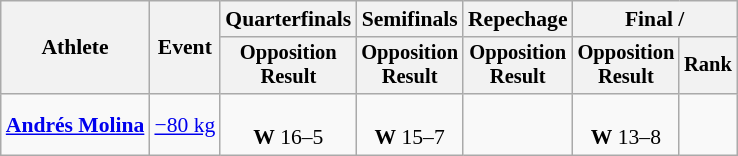<table class="wikitable" style="font-size:90%;">
<tr>
<th rowspan=2>Athlete</th>
<th rowspan=2>Event</th>
<th>Quarterfinals</th>
<th>Semifinals</th>
<th>Repechage</th>
<th colspan="2">Final / </th>
</tr>
<tr style="font-size:95%">
<th>Opposition<br>Result</th>
<th>Opposition<br>Result</th>
<th>Opposition<br>Result</th>
<th>Opposition<br>Result</th>
<th>Rank</th>
</tr>
<tr align=center>
<td align=left><strong><a href='#'>Andrés Molina</a></strong></td>
<td align=left><a href='#'>−80 kg</a></td>
<td><br><strong>W</strong> 16–5</td>
<td><br><strong>W</strong> 15–7</td>
<td></td>
<td><br><strong>W</strong> 13–8</td>
<td></td>
</tr>
</table>
